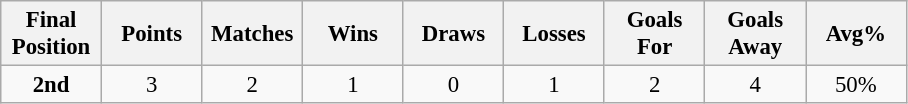<table class="wikitable" style="font-size: 95%; text-align: center;">
<tr>
<th width=60>Final Position</th>
<th width=60>Points</th>
<th width=60>Matches</th>
<th width=60>Wins</th>
<th width=60>Draws</th>
<th width=60>Losses</th>
<th width=60>Goals For</th>
<th width=60>Goals Away</th>
<th width=60>Avg%</th>
</tr>
<tr>
<td><strong>2nd</strong></td>
<td>3</td>
<td>2</td>
<td>1</td>
<td>0</td>
<td>1</td>
<td>2</td>
<td>4</td>
<td>50%</td>
</tr>
</table>
